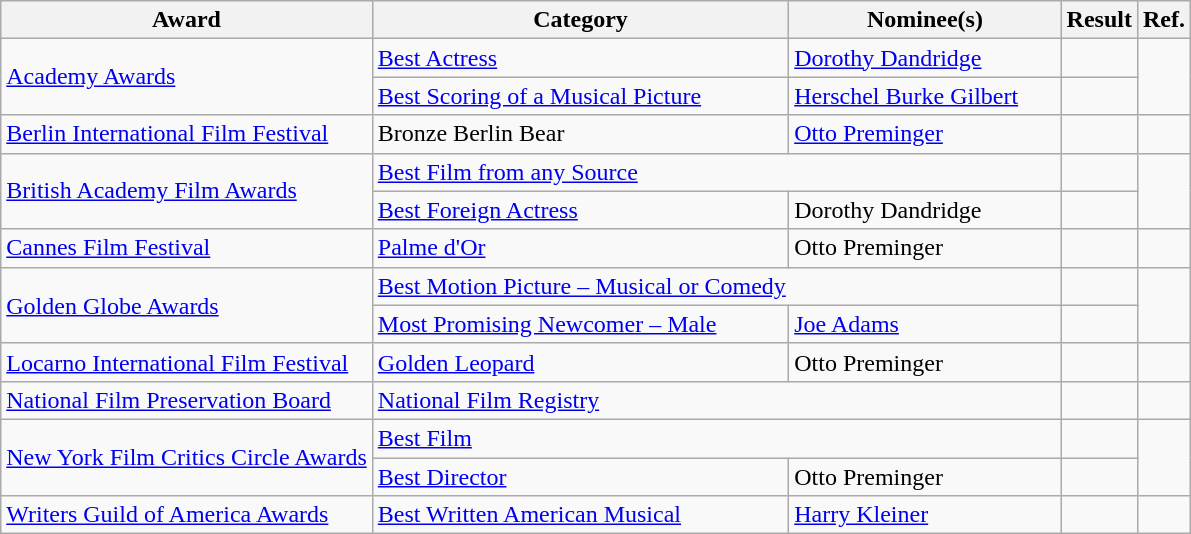<table class="wikitable plainrowheaders">
<tr>
<th>Award</th>
<th width="35%">Category</th>
<th>Nominee(s)</th>
<th>Result</th>
<th>Ref.</th>
</tr>
<tr>
<td rowspan="2"><a href='#'>Academy Awards</a></td>
<td><a href='#'>Best Actress</a></td>
<td><a href='#'>Dorothy Dandridge</a></td>
<td></td>
<td rowspan="2" align="center"></td>
</tr>
<tr>
<td><a href='#'>Best Scoring of a Musical Picture</a></td>
<td><a href='#'>Herschel Burke Gilbert</a></td>
<td></td>
</tr>
<tr>
<td><a href='#'>Berlin International Film Festival</a></td>
<td>Bronze Berlin Bear</td>
<td><a href='#'>Otto Preminger</a></td>
<td></td>
<td align="center"></td>
</tr>
<tr>
<td rowspan="2"><a href='#'>British Academy Film Awards</a></td>
<td colspan="2"><a href='#'>Best Film from any Source</a></td>
<td></td>
<td rowspan="2" align="center"></td>
</tr>
<tr>
<td><a href='#'>Best Foreign Actress</a></td>
<td>Dorothy Dandridge</td>
<td></td>
</tr>
<tr>
<td><a href='#'>Cannes Film Festival</a></td>
<td><a href='#'>Palme d'Or</a></td>
<td>Otto Preminger</td>
<td></td>
<td align="center"></td>
</tr>
<tr>
<td rowspan="2"><a href='#'>Golden Globe Awards</a></td>
<td colspan="2"><a href='#'>Best Motion Picture – Musical or Comedy</a></td>
<td></td>
<td rowspan="2" align="center"></td>
</tr>
<tr>
<td><a href='#'>Most Promising Newcomer – Male</a></td>
<td><a href='#'>Joe Adams</a></td>
<td></td>
</tr>
<tr>
<td><a href='#'>Locarno International Film Festival</a></td>
<td><a href='#'>Golden Leopard</a></td>
<td>Otto Preminger</td>
<td></td>
<td align="center"></td>
</tr>
<tr>
<td><a href='#'>National Film Preservation Board</a></td>
<td colspan="2"><a href='#'>National Film Registry</a></td>
<td></td>
<td align="center"></td>
</tr>
<tr>
<td rowspan="2"><a href='#'>New York Film Critics Circle Awards</a></td>
<td colspan="2"><a href='#'>Best Film</a></td>
<td></td>
<td rowspan="2" align="center"></td>
</tr>
<tr>
<td><a href='#'>Best Director</a></td>
<td>Otto Preminger</td>
<td></td>
</tr>
<tr>
<td><a href='#'>Writers Guild of America Awards</a></td>
<td><a href='#'>Best Written American Musical</a></td>
<td><a href='#'>Harry Kleiner</a></td>
<td></td>
<td align="center"></td>
</tr>
</table>
